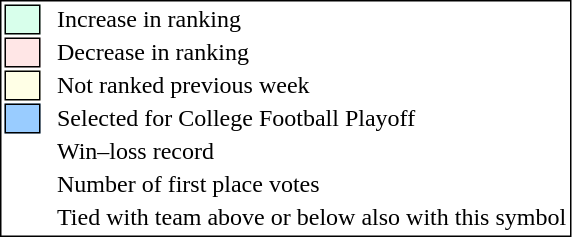<table style="border:1px solid black;">
<tr>
<td style="background:#D8FFEB; width:20px; border:1px solid black;"></td>
<td> </td>
<td>Increase in ranking</td>
</tr>
<tr>
<td style="background:#FFE6E6; width:20px; border:1px solid black;"></td>
<td> </td>
<td>Decrease in ranking</td>
</tr>
<tr>
<td style="background:#FFFFE6; width:20px; border:1px solid black;"></td>
<td> </td>
<td>Not ranked previous week</td>
</tr>
<tr>
<td style="background:#9cf; width:20px; border:1px solid black;"></td>
<td> </td>
<td>Selected for College Football Playoff</td>
</tr>
<tr>
<td></td>
<td> </td>
<td>Win–loss record</td>
</tr>
<tr>
<td></td>
<td> </td>
<td>Number of first place votes</td>
</tr>
<tr>
<td></td>
<td></td>
<td>Tied with team above or below also with this symbol</td>
</tr>
</table>
